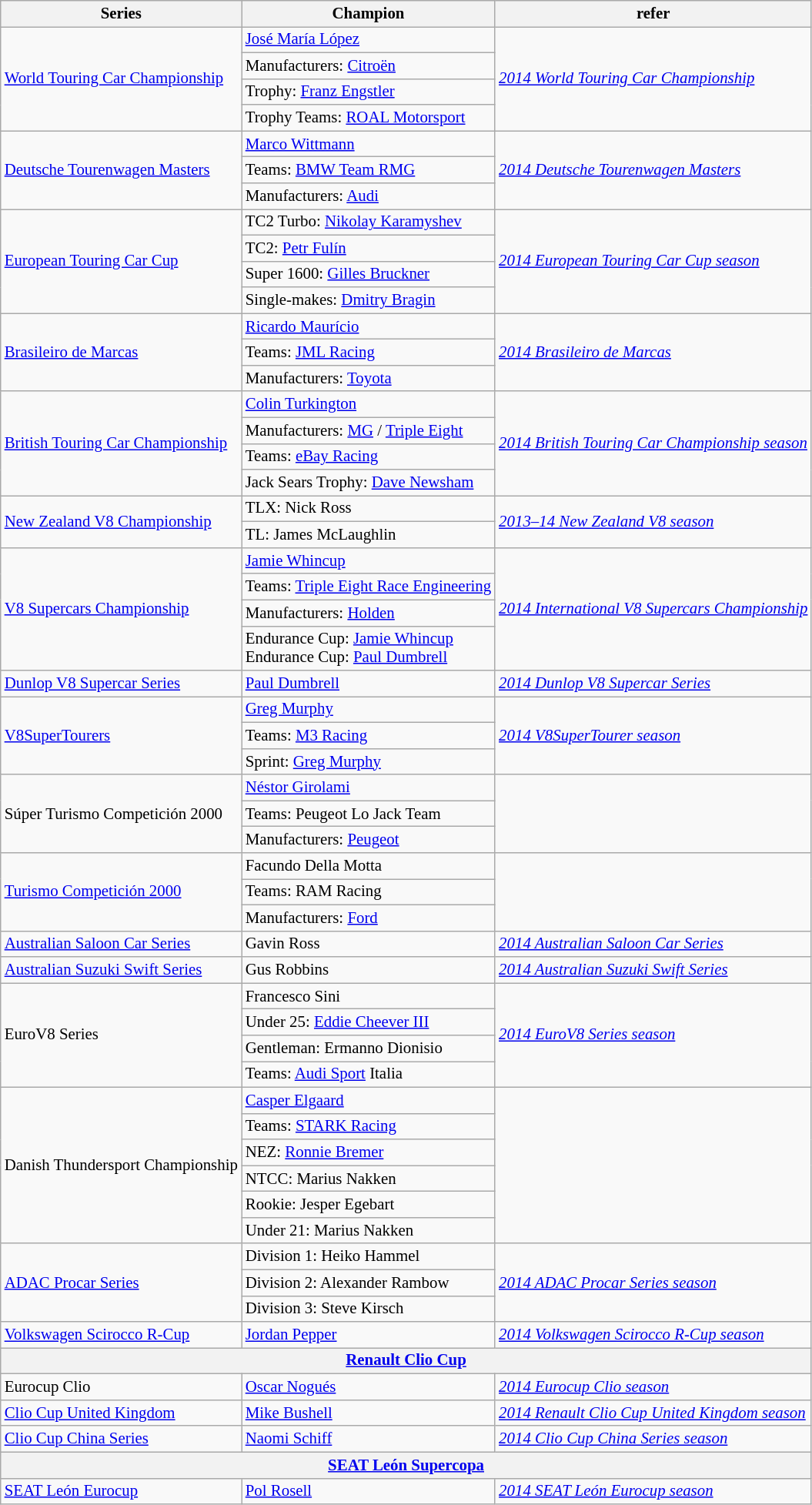<table class="wikitable" style="font-size: 87%;">
<tr>
<th>Series</th>
<th>Champion</th>
<th>refer</th>
</tr>
<tr>
<td rowspan=4><a href='#'>World Touring Car Championship</a></td>
<td> <a href='#'>José María López</a></td>
<td rowspan=4><em><a href='#'>2014 World Touring Car Championship</a></em></td>
</tr>
<tr>
<td>Manufacturers:  <a href='#'>Citroën</a></td>
</tr>
<tr>
<td>Trophy:  <a href='#'>Franz Engstler</a></td>
</tr>
<tr>
<td>Trophy Teams:  <a href='#'>ROAL Motorsport</a></td>
</tr>
<tr>
<td rowspan=3><a href='#'>Deutsche Tourenwagen Masters</a></td>
<td> <a href='#'>Marco Wittmann</a></td>
<td rowspan=3><em><a href='#'>2014 Deutsche Tourenwagen Masters</a></em></td>
</tr>
<tr>
<td>Teams:  <a href='#'>BMW Team RMG</a></td>
</tr>
<tr>
<td>Manufacturers:  <a href='#'>Audi</a></td>
</tr>
<tr>
<td rowspan=4><a href='#'>European Touring Car Cup</a></td>
<td>TC2 Turbo:  <a href='#'>Nikolay Karamyshev</a></td>
<td rowspan=4><em><a href='#'>2014 European Touring Car Cup season</a></em></td>
</tr>
<tr>
<td>TC2:  <a href='#'>Petr Fulín</a></td>
</tr>
<tr>
<td>Super 1600:  <a href='#'>Gilles Bruckner</a></td>
</tr>
<tr>
<td>Single-makes:  <a href='#'>Dmitry Bragin</a></td>
</tr>
<tr>
<td rowspan=3><a href='#'>Brasileiro de Marcas</a></td>
<td> <a href='#'>Ricardo Maurício</a></td>
<td rowspan=3><em><a href='#'>2014 Brasileiro de Marcas</a></em></td>
</tr>
<tr>
<td>Teams:  <a href='#'>JML Racing</a></td>
</tr>
<tr>
<td>Manufacturers:  <a href='#'>Toyota</a></td>
</tr>
<tr>
<td rowspan=4><a href='#'>British Touring Car Championship</a></td>
<td> <a href='#'>Colin Turkington</a></td>
<td rowspan=4><em><a href='#'>2014 British Touring Car Championship season</a></em></td>
</tr>
<tr>
<td>Manufacturers:  <a href='#'>MG</a> / <a href='#'>Triple Eight</a></td>
</tr>
<tr>
<td>Teams:  <a href='#'>eBay Racing</a></td>
</tr>
<tr>
<td>Jack Sears Trophy:  <a href='#'>Dave Newsham</a></td>
</tr>
<tr>
<td rowspan=2><a href='#'>New Zealand V8 Championship</a></td>
<td>TLX:  Nick Ross</td>
<td rowspan=2><em><a href='#'>2013–14 New Zealand V8 season</a></em></td>
</tr>
<tr>
<td>TL:  James McLaughlin</td>
</tr>
<tr>
<td rowspan=4><a href='#'>V8 Supercars Championship</a></td>
<td> <a href='#'>Jamie Whincup</a></td>
<td rowspan=4><em><a href='#'>2014 International V8 Supercars Championship</a></em></td>
</tr>
<tr>
<td>Teams:  <a href='#'>Triple Eight Race Engineering</a></td>
</tr>
<tr>
<td>Manufacturers:  <a href='#'>Holden</a></td>
</tr>
<tr>
<td>Endurance Cup:  <a href='#'>Jamie Whincup</a><br>Endurance Cup:  <a href='#'>Paul Dumbrell</a></td>
</tr>
<tr>
<td><a href='#'>Dunlop V8 Supercar Series</a></td>
<td> <a href='#'>Paul Dumbrell</a></td>
<td><em><a href='#'>2014 Dunlop V8 Supercar Series</a></em></td>
</tr>
<tr>
<td rowspan=3><a href='#'>V8SuperTourers</a></td>
<td> <a href='#'>Greg Murphy</a></td>
<td rowspan=3><em><a href='#'>2014 V8SuperTourer season</a></em></td>
</tr>
<tr>
<td>Teams:  <a href='#'>M3 Racing</a></td>
</tr>
<tr>
<td>Sprint:  <a href='#'>Greg Murphy</a></td>
</tr>
<tr>
<td rowspan=3>Súper Turismo Competición 2000</td>
<td> <a href='#'>Néstor Girolami</a></td>
<td rowspan=3></td>
</tr>
<tr>
<td>Teams:  Peugeot Lo Jack Team</td>
</tr>
<tr>
<td>Manufacturers:  <a href='#'>Peugeot</a></td>
</tr>
<tr>
<td rowspan=3><a href='#'>Turismo Competición 2000</a></td>
<td> Facundo Della Motta</td>
<td rowspan=3></td>
</tr>
<tr>
<td>Teams:  RAM Racing</td>
</tr>
<tr>
<td>Manufacturers:  <a href='#'>Ford</a></td>
</tr>
<tr>
<td><a href='#'>Australian Saloon Car Series</a></td>
<td> Gavin Ross</td>
<td><em><a href='#'>2014 Australian Saloon Car Series</a></em></td>
</tr>
<tr>
<td><a href='#'>Australian Suzuki Swift Series</a></td>
<td> Gus Robbins</td>
<td><em><a href='#'>2014 Australian Suzuki Swift Series</a></em></td>
</tr>
<tr>
<td rowspan=4>EuroV8 Series</td>
<td> Francesco Sini</td>
<td rowspan=4><em><a href='#'>2014 EuroV8 Series season</a></em></td>
</tr>
<tr>
<td>Under 25:  <a href='#'>Eddie Cheever III</a></td>
</tr>
<tr>
<td>Gentleman:  Ermanno Dionisio</td>
</tr>
<tr>
<td>Teams:  <a href='#'>Audi Sport</a> Italia</td>
</tr>
<tr>
<td rowspan=6>Danish Thundersport Championship</td>
<td> <a href='#'>Casper Elgaard</a></td>
<td rowspan=6></td>
</tr>
<tr>
<td>Teams:  <a href='#'>STARK Racing</a></td>
</tr>
<tr>
<td>NEZ:  <a href='#'>Ronnie Bremer</a></td>
</tr>
<tr>
<td>NTCC:  Marius Nakken</td>
</tr>
<tr>
<td>Rookie:  Jesper Egebart</td>
</tr>
<tr>
<td>Under 21:  Marius Nakken</td>
</tr>
<tr>
<td rowspan=3><a href='#'>ADAC Procar Series</a></td>
<td>Division 1:  Heiko Hammel</td>
<td rowspan=3><em><a href='#'>2014 ADAC Procar Series season</a></em></td>
</tr>
<tr>
<td>Division 2:  Alexander Rambow</td>
</tr>
<tr>
<td>Division 3:  Steve Kirsch</td>
</tr>
<tr>
<td><a href='#'>Volkswagen Scirocco R-Cup</a></td>
<td> <a href='#'>Jordan Pepper</a></td>
<td><em><a href='#'>2014 Volkswagen Scirocco R-Cup season</a></em></td>
</tr>
<tr>
<th colspan=3><a href='#'>Renault Clio Cup</a></th>
</tr>
<tr>
<td>Eurocup Clio</td>
<td> <a href='#'>Oscar Nogués</a></td>
<td><em><a href='#'>2014 Eurocup Clio season</a></em></td>
</tr>
<tr>
<td><a href='#'>Clio Cup United Kingdom</a></td>
<td> <a href='#'>Mike Bushell</a></td>
<td><em><a href='#'>2014 Renault Clio Cup United Kingdom season</a></em></td>
</tr>
<tr>
<td><a href='#'>Clio Cup China Series</a></td>
<td> <a href='#'>Naomi Schiff</a></td>
<td><em><a href='#'>2014 Clio Cup China Series season</a></em></td>
</tr>
<tr>
<th colspan=3><a href='#'>SEAT León Supercopa</a></th>
</tr>
<tr>
<td><a href='#'>SEAT León Eurocup</a></td>
<td> <a href='#'>Pol Rosell</a></td>
<td><em><a href='#'>2014 SEAT León Eurocup season</a></em></td>
</tr>
</table>
